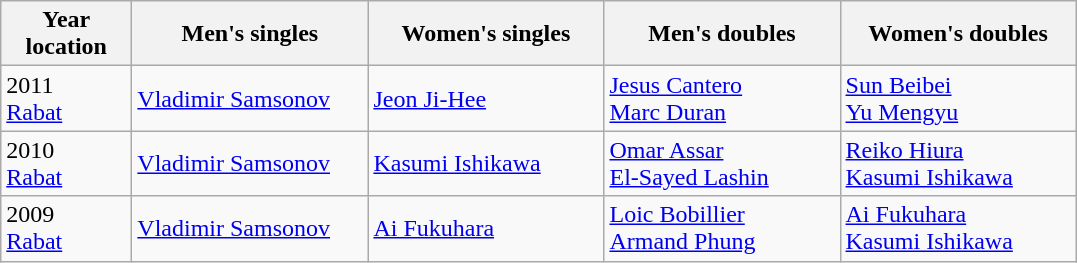<table class="wikitable">
<tr>
<th width="80">Year <br> location</th>
<th style="width:150px;">Men's singles</th>
<th style="width:150px;">Women's singles</th>
<th style="width:150px;">Men's doubles</th>
<th style="width:150px;">Women's doubles</th>
</tr>
<tr>
<td>2011<br> <a href='#'>Rabat</a></td>
<td> <a href='#'>Vladimir Samsonov</a></td>
<td> <a href='#'>Jeon Ji-Hee</a></td>
<td> <a href='#'>Jesus Cantero</a><br>  <a href='#'>Marc Duran</a></td>
<td> <a href='#'>Sun Beibei</a><br>  <a href='#'>Yu Mengyu</a></td>
</tr>
<tr>
<td>2010<br> <a href='#'>Rabat</a></td>
<td> <a href='#'>Vladimir Samsonov</a></td>
<td> <a href='#'>Kasumi Ishikawa</a></td>
<td> <a href='#'>Omar Assar</a><br>  <a href='#'>El-Sayed Lashin</a></td>
<td> <a href='#'>Reiko Hiura</a><br>  <a href='#'>Kasumi Ishikawa</a></td>
</tr>
<tr>
<td>2009<br> <a href='#'>Rabat</a></td>
<td> <a href='#'>Vladimir Samsonov</a></td>
<td> <a href='#'>Ai Fukuhara</a></td>
<td> <a href='#'>Loic Bobillier</a><br>  <a href='#'>Armand Phung</a></td>
<td> <a href='#'>Ai Fukuhara</a><br>  <a href='#'>Kasumi Ishikawa</a></td>
</tr>
</table>
